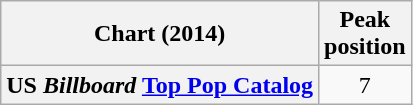<table class="wikitable sortable plainrowheaders">
<tr>
<th>Chart (2014)</th>
<th>Peak<br>position</th>
</tr>
<tr>
<th scope="row">US <em>Billboard</em> <a href='#'>Top Pop Catalog</a></th>
<td style="text-align:center;">7</td>
</tr>
</table>
